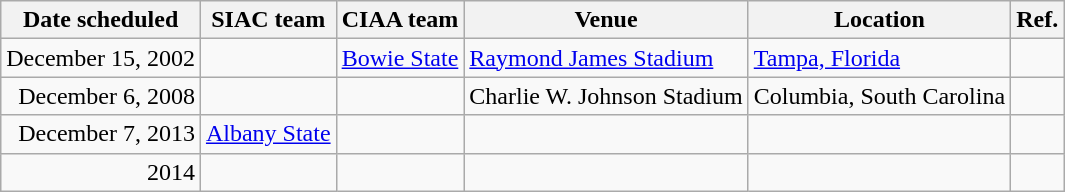<table class="wikitable">
<tr>
<th>Date scheduled</th>
<th>SIAC team</th>
<th>CIAA team</th>
<th>Venue</th>
<th>Location</th>
<th>Ref.</th>
</tr>
<tr>
<td>December 15, 2002</td>
<td></td>
<td><a href='#'>Bowie State</a></td>
<td><a href='#'>Raymond James Stadium</a></td>
<td><a href='#'>Tampa, Florida</a></td>
<td></td>
</tr>
<tr>
<td align=right>December 6, 2008</td>
<td></td>
<td></td>
<td>Charlie W. Johnson Stadium</td>
<td>Columbia, South Carolina</td>
<td></td>
</tr>
<tr>
<td align=right>December 7, 2013</td>
<td><a href='#'>Albany State</a></td>
<td></td>
<td></td>
<td></td>
<td></td>
</tr>
<tr>
<td align=right>2014</td>
<td></td>
<td></td>
<td></td>
<td></td>
<td></td>
</tr>
</table>
